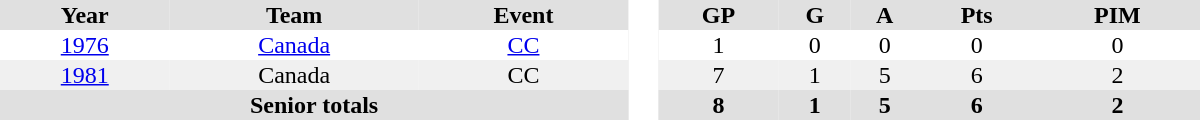<table border="0" cellpadding="1" cellspacing="0" style="text-align:center; width:50em">
<tr ALIGN="center" bgcolor="#e0e0e0">
<th>Year</th>
<th>Team</th>
<th>Event</th>
<th rowspan="99" bgcolor="#ffffff"> </th>
<th>GP</th>
<th>G</th>
<th>A</th>
<th>Pts</th>
<th>PIM</th>
</tr>
<tr>
<td><a href='#'>1976</a></td>
<td><a href='#'>Canada</a></td>
<td><a href='#'>CC</a></td>
<td>1</td>
<td>0</td>
<td>0</td>
<td>0</td>
<td>0</td>
</tr>
<tr bgcolor="#f0f0f0">
<td><a href='#'>1981</a></td>
<td>Canada</td>
<td>CC</td>
<td>7</td>
<td>1</td>
<td>5</td>
<td>6</td>
<td>2</td>
</tr>
<tr style="background:#e0e0e0;">
<th colspan="3">Senior totals</th>
<th>8</th>
<th>1</th>
<th>5</th>
<th>6</th>
<th>2</th>
</tr>
</table>
